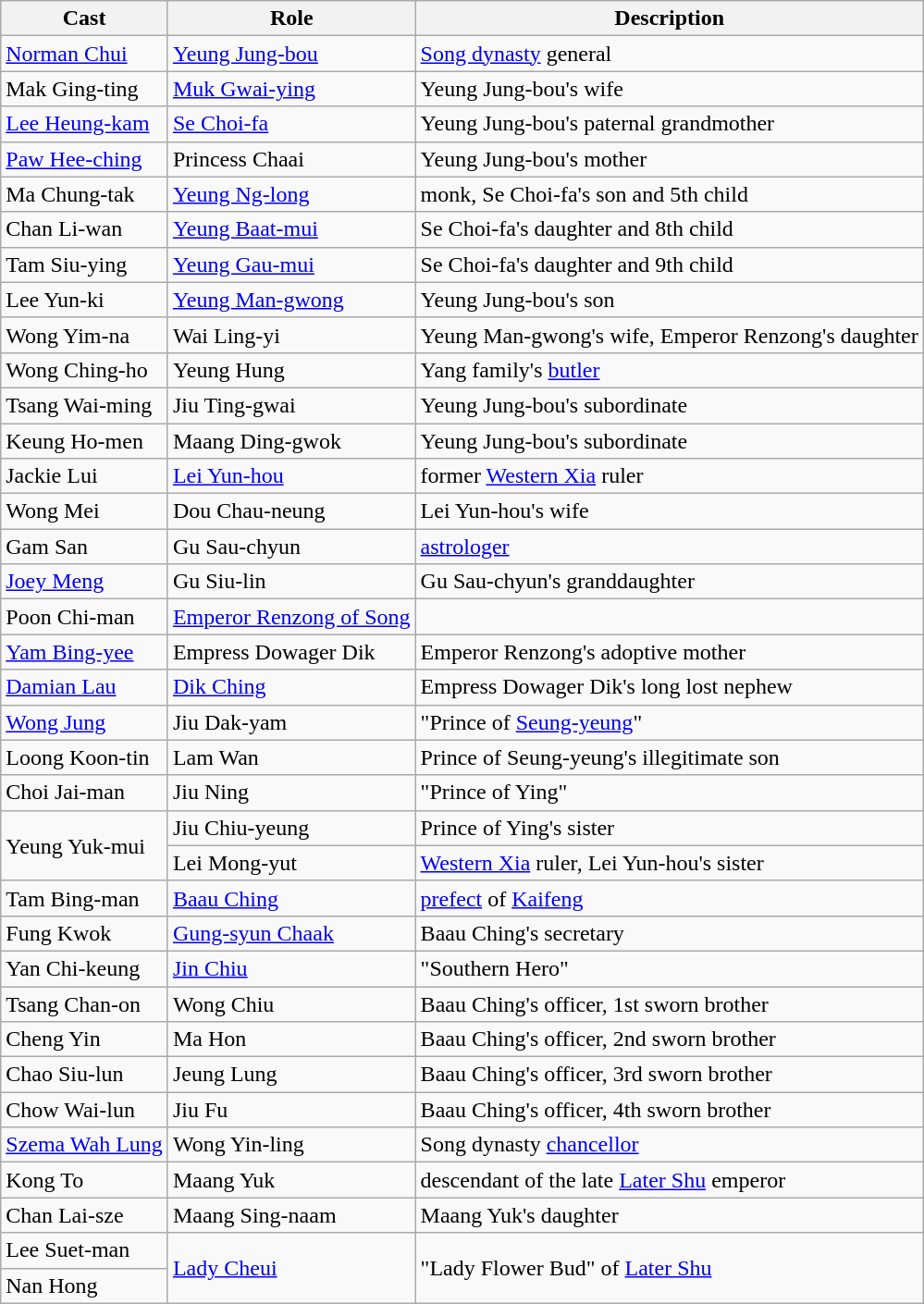<table class="wikitable">
<tr>
<th>Cast</th>
<th>Role</th>
<th>Description</th>
</tr>
<tr>
<td><a href='#'>Norman Chui</a></td>
<td><a href='#'>Yeung Jung-bou</a></td>
<td><a href='#'>Song dynasty</a> general</td>
</tr>
<tr>
<td>Mak Ging-ting</td>
<td><a href='#'>Muk Gwai-ying</a></td>
<td>Yeung Jung-bou's wife</td>
</tr>
<tr>
<td><a href='#'>Lee Heung-kam</a></td>
<td><a href='#'>Se Choi-fa</a></td>
<td>Yeung Jung-bou's paternal grandmother</td>
</tr>
<tr>
<td><a href='#'>Paw Hee-ching</a></td>
<td>Princess Chaai</td>
<td>Yeung Jung-bou's mother</td>
</tr>
<tr>
<td>Ma Chung-tak</td>
<td><a href='#'>Yeung Ng-long</a></td>
<td>monk, Se Choi-fa's son and 5th child</td>
</tr>
<tr>
<td>Chan Li-wan</td>
<td><a href='#'>Yeung Baat-mui</a></td>
<td>Se Choi-fa's daughter and 8th child</td>
</tr>
<tr>
<td>Tam Siu-ying</td>
<td><a href='#'>Yeung Gau-mui</a></td>
<td>Se Choi-fa's daughter and 9th child</td>
</tr>
<tr>
<td>Lee Yun-ki</td>
<td><a href='#'>Yeung Man-gwong</a></td>
<td>Yeung Jung-bou's son</td>
</tr>
<tr>
<td>Wong Yim-na</td>
<td>Wai Ling-yi</td>
<td>Yeung Man-gwong's wife, Emperor Renzong's daughter</td>
</tr>
<tr>
<td>Wong Ching-ho</td>
<td>Yeung Hung</td>
<td>Yang family's <a href='#'>butler</a></td>
</tr>
<tr>
<td>Tsang Wai-ming</td>
<td>Jiu Ting-gwai</td>
<td>Yeung Jung-bou's subordinate</td>
</tr>
<tr>
<td>Keung Ho-men</td>
<td>Maang Ding-gwok</td>
<td>Yeung Jung-bou's subordinate</td>
</tr>
<tr>
<td>Jackie Lui</td>
<td><a href='#'>Lei Yun-hou</a></td>
<td>former <a href='#'>Western Xia</a> ruler</td>
</tr>
<tr>
<td>Wong Mei</td>
<td>Dou Chau-neung</td>
<td>Lei Yun-hou's wife</td>
</tr>
<tr>
<td>Gam San</td>
<td>Gu Sau-chyun</td>
<td><a href='#'>astrologer</a></td>
</tr>
<tr>
<td><a href='#'>Joey Meng</a></td>
<td>Gu Siu-lin</td>
<td>Gu Sau-chyun's granddaughter</td>
</tr>
<tr>
<td>Poon Chi-man</td>
<td><a href='#'>Emperor Renzong of Song</a></td>
<td></td>
</tr>
<tr>
<td><a href='#'>Yam Bing-yee</a></td>
<td>Empress Dowager Dik</td>
<td>Emperor Renzong's adoptive mother</td>
</tr>
<tr>
<td><a href='#'>Damian Lau</a></td>
<td><a href='#'>Dik Ching</a></td>
<td>Empress Dowager Dik's long lost nephew</td>
</tr>
<tr>
<td><a href='#'>Wong Jung</a></td>
<td>Jiu Dak-yam</td>
<td>"Prince of <a href='#'>Seung-yeung</a>"</td>
</tr>
<tr>
<td>Loong Koon-tin</td>
<td>Lam Wan</td>
<td>Prince of Seung-yeung's illegitimate son</td>
</tr>
<tr>
<td>Choi Jai-man</td>
<td>Jiu Ning</td>
<td>"Prince of Ying"</td>
</tr>
<tr>
<td rowspan=2>Yeung Yuk-mui</td>
<td>Jiu Chiu-yeung</td>
<td>Prince of Ying's sister</td>
</tr>
<tr>
<td>Lei Mong-yut</td>
<td><a href='#'>Western Xia</a> ruler, Lei Yun-hou's sister</td>
</tr>
<tr>
<td>Tam Bing-man</td>
<td><a href='#'>Baau Ching</a></td>
<td><a href='#'>prefect</a> of <a href='#'>Kaifeng</a></td>
</tr>
<tr>
<td>Fung Kwok</td>
<td><a href='#'>Gung-syun Chaak</a></td>
<td>Baau Ching's secretary</td>
</tr>
<tr>
<td>Yan Chi-keung</td>
<td><a href='#'>Jin Chiu</a></td>
<td>"Southern Hero"</td>
</tr>
<tr>
<td>Tsang Chan-on</td>
<td>Wong Chiu</td>
<td>Baau Ching's officer, 1st sworn brother</td>
</tr>
<tr>
<td>Cheng Yin</td>
<td>Ma Hon</td>
<td>Baau Ching's officer, 2nd sworn brother</td>
</tr>
<tr>
<td>Chao Siu-lun</td>
<td>Jeung Lung</td>
<td>Baau Ching's officer, 3rd sworn brother</td>
</tr>
<tr>
<td>Chow Wai-lun</td>
<td>Jiu Fu</td>
<td>Baau Ching's officer, 4th sworn brother</td>
</tr>
<tr>
<td><a href='#'>Szema Wah Lung</a></td>
<td>Wong Yin-ling</td>
<td>Song dynasty <a href='#'>chancellor</a></td>
</tr>
<tr>
<td>Kong To</td>
<td>Maang Yuk</td>
<td>descendant of the late <a href='#'>Later Shu</a> emperor</td>
</tr>
<tr>
<td>Chan Lai-sze</td>
<td>Maang Sing-naam</td>
<td>Maang Yuk's daughter</td>
</tr>
<tr>
<td>Lee Suet-man</td>
<td rowspan=2><a href='#'>Lady Cheui</a></td>
<td rowspan=2>"Lady Flower Bud" of <a href='#'>Later Shu</a></td>
</tr>
<tr>
<td>Nan Hong</td>
</tr>
</table>
